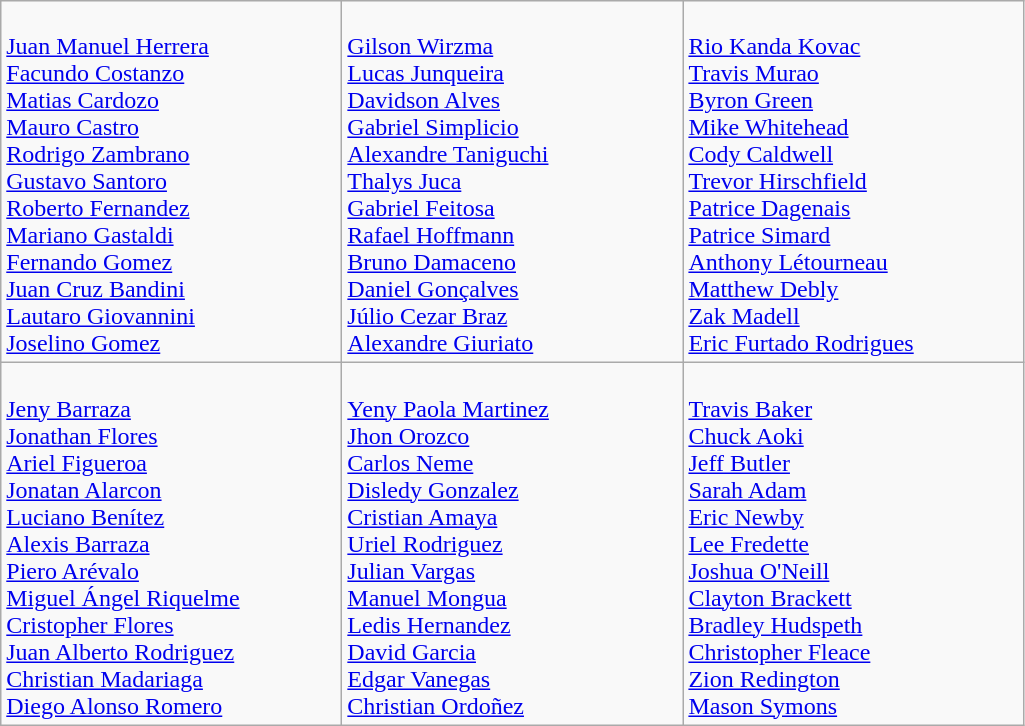<table class="wikitable">
<tr>
<td style="vertical-align:top; width:220px"><br><a href='#'>Juan Manuel Herrera</a><br><a href='#'>Facundo Costanzo</a><br><a href='#'>Matias Cardozo</a><br><a href='#'>Mauro Castro</a><br><a href='#'>Rodrigo Zambrano</a><br><a href='#'>Gustavo Santoro</a><br><a href='#'>Roberto Fernandez</a><br><a href='#'>Mariano Gastaldi</a><br><a href='#'>Fernando Gomez</a><br><a href='#'>Juan Cruz Bandini</a><br><a href='#'>Lautaro Giovannini</a><br><a href='#'>Joselino Gomez</a></td>
<td style="vertical-align:top; width:220px"><br><a href='#'>Gilson Wirzma</a><br><a href='#'>Lucas Junqueira</a><br><a href='#'>Davidson Alves</a><br><a href='#'>Gabriel Simplicio</a><br><a href='#'>Alexandre Taniguchi</a><br><a href='#'>Thalys Juca</a><br><a href='#'>Gabriel Feitosa</a><br><a href='#'>Rafael Hoffmann</a><br><a href='#'>Bruno Damaceno</a><br><a href='#'>Daniel Gonçalves</a><br><a href='#'>Júlio Cezar Braz</a><br><a href='#'>Alexandre Giuriato</a></td>
<td style="vertical-align:top; width:220px"><br><a href='#'>Rio Kanda Kovac</a><br><a href='#'>Travis Murao</a><br><a href='#'>Byron Green</a><br><a href='#'>Mike Whitehead</a><br><a href='#'>Cody Caldwell</a><br><a href='#'>Trevor Hirschfield</a><br><a href='#'>Patrice Dagenais</a><br><a href='#'>Patrice Simard</a><br><a href='#'>Anthony Létourneau</a><br><a href='#'>Matthew Debly</a><br><a href='#'>Zak Madell</a><br><a href='#'>Eric Furtado Rodrigues</a></td>
</tr>
<tr>
<td style="vertical-align:top; width:220px"><br><a href='#'>Jeny Barraza</a><br><a href='#'>Jonathan Flores</a><br><a href='#'>Ariel Figueroa</a><br><a href='#'>Jonatan Alarcon</a><br><a href='#'>Luciano Benítez</a><br><a href='#'>Alexis Barraza</a><br><a href='#'>Piero Arévalo</a><br><a href='#'>Miguel Ángel Riquelme</a><br><a href='#'>Cristopher Flores</a><br><a href='#'>Juan Alberto Rodriguez</a><br><a href='#'>Christian Madariaga</a><br><a href='#'>Diego Alonso Romero</a></td>
<td style="vertical-align:top; width:220px"><br><a href='#'>Yeny Paola Martinez</a><br><a href='#'>Jhon Orozco</a><br><a href='#'>Carlos Neme</a><br><a href='#'>Disledy Gonzalez</a><br><a href='#'>Cristian Amaya</a><br><a href='#'>Uriel Rodriguez</a><br><a href='#'>Julian Vargas</a><br><a href='#'>Manuel Mongua</a><br><a href='#'>Ledis Hernandez</a><br><a href='#'>David Garcia</a><br><a href='#'>Edgar Vanegas</a><br><a href='#'>Christian Ordoñez</a></td>
<td style="vertical-align:top; width:220px"><br><a href='#'>Travis Baker</a><br><a href='#'>Chuck Aoki</a><br><a href='#'>Jeff Butler</a><br><a href='#'>Sarah Adam</a><br><a href='#'>Eric Newby</a><br><a href='#'>Lee Fredette</a><br><a href='#'>Joshua O'Neill</a><br><a href='#'>Clayton Brackett</a><br><a href='#'>Bradley Hudspeth</a><br><a href='#'>Christopher Fleace</a><br><a href='#'>Zion Redington</a><br><a href='#'>Mason Symons</a></td>
</tr>
</table>
